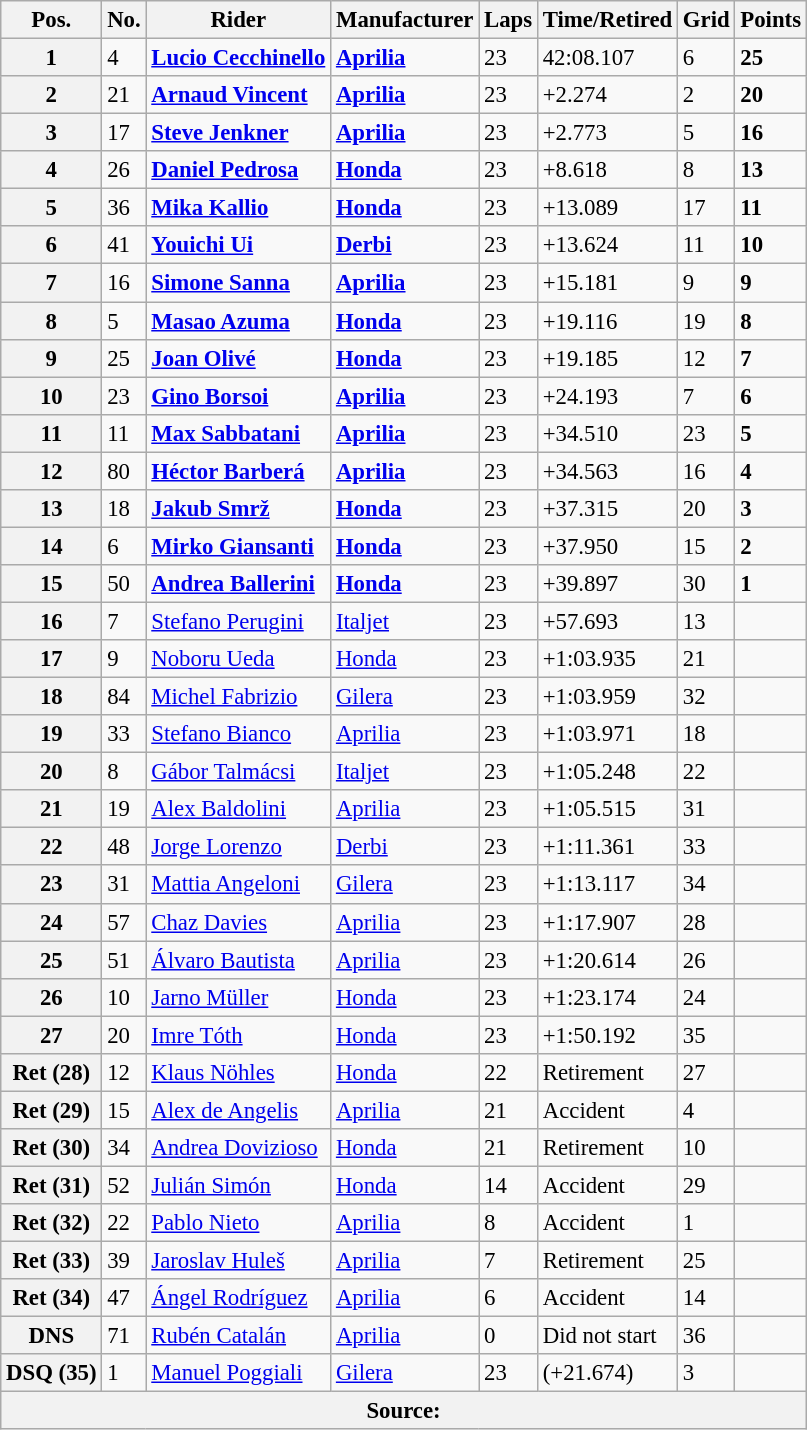<table class="wikitable" style="font-size: 95%;">
<tr>
<th>Pos.</th>
<th>No.</th>
<th>Rider</th>
<th>Manufacturer</th>
<th>Laps</th>
<th>Time/Retired</th>
<th>Grid</th>
<th>Points</th>
</tr>
<tr>
<th>1</th>
<td>4</td>
<td> <strong><a href='#'>Lucio Cecchinello</a></strong></td>
<td><strong><a href='#'>Aprilia</a></strong></td>
<td>23</td>
<td>42:08.107</td>
<td>6</td>
<td><strong>25</strong></td>
</tr>
<tr>
<th>2</th>
<td>21</td>
<td> <strong><a href='#'>Arnaud Vincent</a></strong></td>
<td><strong><a href='#'>Aprilia</a></strong></td>
<td>23</td>
<td>+2.274</td>
<td>2</td>
<td><strong>20</strong></td>
</tr>
<tr>
<th>3</th>
<td>17</td>
<td> <strong><a href='#'>Steve Jenkner</a></strong></td>
<td><strong><a href='#'>Aprilia</a></strong></td>
<td>23</td>
<td>+2.773</td>
<td>5</td>
<td><strong>16</strong></td>
</tr>
<tr>
<th>4</th>
<td>26</td>
<td> <strong><a href='#'>Daniel Pedrosa</a></strong></td>
<td><strong><a href='#'>Honda</a></strong></td>
<td>23</td>
<td>+8.618</td>
<td>8</td>
<td><strong>13</strong></td>
</tr>
<tr>
<th>5</th>
<td>36</td>
<td> <strong><a href='#'>Mika Kallio</a></strong></td>
<td><strong><a href='#'>Honda</a></strong></td>
<td>23</td>
<td>+13.089</td>
<td>17</td>
<td><strong>11</strong></td>
</tr>
<tr>
<th>6</th>
<td>41</td>
<td> <strong><a href='#'>Youichi Ui</a></strong></td>
<td><strong><a href='#'>Derbi</a></strong></td>
<td>23</td>
<td>+13.624</td>
<td>11</td>
<td><strong>10</strong></td>
</tr>
<tr>
<th>7</th>
<td>16</td>
<td> <strong><a href='#'>Simone Sanna</a></strong></td>
<td><strong><a href='#'>Aprilia</a></strong></td>
<td>23</td>
<td>+15.181</td>
<td>9</td>
<td><strong>9</strong></td>
</tr>
<tr>
<th>8</th>
<td>5</td>
<td> <strong><a href='#'>Masao Azuma</a></strong></td>
<td><strong><a href='#'>Honda</a></strong></td>
<td>23</td>
<td>+19.116</td>
<td>19</td>
<td><strong>8</strong></td>
</tr>
<tr>
<th>9</th>
<td>25</td>
<td> <strong><a href='#'>Joan Olivé</a></strong></td>
<td><strong><a href='#'>Honda</a></strong></td>
<td>23</td>
<td>+19.185</td>
<td>12</td>
<td><strong>7</strong></td>
</tr>
<tr>
<th>10</th>
<td>23</td>
<td> <strong><a href='#'>Gino Borsoi</a></strong></td>
<td><strong><a href='#'>Aprilia</a></strong></td>
<td>23</td>
<td>+24.193</td>
<td>7</td>
<td><strong>6</strong></td>
</tr>
<tr>
<th>11</th>
<td>11</td>
<td> <strong><a href='#'>Max Sabbatani</a></strong></td>
<td><strong><a href='#'>Aprilia</a></strong></td>
<td>23</td>
<td>+34.510</td>
<td>23</td>
<td><strong>5</strong></td>
</tr>
<tr>
<th>12</th>
<td>80</td>
<td> <strong><a href='#'>Héctor Barberá</a></strong></td>
<td><strong><a href='#'>Aprilia</a></strong></td>
<td>23</td>
<td>+34.563</td>
<td>16</td>
<td><strong>4</strong></td>
</tr>
<tr>
<th>13</th>
<td>18</td>
<td> <strong><a href='#'>Jakub Smrž</a></strong></td>
<td><strong><a href='#'>Honda</a></strong></td>
<td>23</td>
<td>+37.315</td>
<td>20</td>
<td><strong>3</strong></td>
</tr>
<tr>
<th>14</th>
<td>6</td>
<td> <strong><a href='#'>Mirko Giansanti</a></strong></td>
<td><strong><a href='#'>Honda</a></strong></td>
<td>23</td>
<td>+37.950</td>
<td>15</td>
<td><strong>2</strong></td>
</tr>
<tr>
<th>15</th>
<td>50</td>
<td> <strong><a href='#'>Andrea Ballerini</a></strong></td>
<td><strong><a href='#'>Honda</a></strong></td>
<td>23</td>
<td>+39.897</td>
<td>30</td>
<td><strong>1</strong></td>
</tr>
<tr>
<th>16</th>
<td>7</td>
<td> <a href='#'>Stefano Perugini</a></td>
<td><a href='#'>Italjet</a></td>
<td>23</td>
<td>+57.693</td>
<td>13</td>
<td></td>
</tr>
<tr>
<th>17</th>
<td>9</td>
<td> <a href='#'>Noboru Ueda</a></td>
<td><a href='#'>Honda</a></td>
<td>23</td>
<td>+1:03.935</td>
<td>21</td>
<td></td>
</tr>
<tr>
<th>18</th>
<td>84</td>
<td> <a href='#'>Michel Fabrizio</a></td>
<td><a href='#'>Gilera</a></td>
<td>23</td>
<td>+1:03.959</td>
<td>32</td>
<td></td>
</tr>
<tr>
<th>19</th>
<td>33</td>
<td> <a href='#'>Stefano Bianco</a></td>
<td><a href='#'>Aprilia</a></td>
<td>23</td>
<td>+1:03.971</td>
<td>18</td>
<td></td>
</tr>
<tr>
<th>20</th>
<td>8</td>
<td> <a href='#'>Gábor Talmácsi</a></td>
<td><a href='#'>Italjet</a></td>
<td>23</td>
<td>+1:05.248</td>
<td>22</td>
<td></td>
</tr>
<tr>
<th>21</th>
<td>19</td>
<td> <a href='#'>Alex Baldolini</a></td>
<td><a href='#'>Aprilia</a></td>
<td>23</td>
<td>+1:05.515</td>
<td>31</td>
<td></td>
</tr>
<tr>
<th>22</th>
<td>48</td>
<td> <a href='#'>Jorge Lorenzo</a></td>
<td><a href='#'>Derbi</a></td>
<td>23</td>
<td>+1:11.361</td>
<td>33</td>
<td></td>
</tr>
<tr>
<th>23</th>
<td>31</td>
<td> <a href='#'>Mattia Angeloni</a></td>
<td><a href='#'>Gilera</a></td>
<td>23</td>
<td>+1:13.117</td>
<td>34</td>
<td></td>
</tr>
<tr>
<th>24</th>
<td>57</td>
<td> <a href='#'>Chaz Davies</a></td>
<td><a href='#'>Aprilia</a></td>
<td>23</td>
<td>+1:17.907</td>
<td>28</td>
<td></td>
</tr>
<tr>
<th>25</th>
<td>51</td>
<td> <a href='#'>Álvaro Bautista</a></td>
<td><a href='#'>Aprilia</a></td>
<td>23</td>
<td>+1:20.614</td>
<td>26</td>
<td></td>
</tr>
<tr>
<th>26</th>
<td>10</td>
<td> <a href='#'>Jarno Müller</a></td>
<td><a href='#'>Honda</a></td>
<td>23</td>
<td>+1:23.174</td>
<td>24</td>
<td></td>
</tr>
<tr>
<th>27</th>
<td>20</td>
<td> <a href='#'>Imre Tóth</a></td>
<td><a href='#'>Honda</a></td>
<td>23</td>
<td>+1:50.192</td>
<td>35</td>
<td></td>
</tr>
<tr>
<th>Ret (28)</th>
<td>12</td>
<td> <a href='#'>Klaus Nöhles</a></td>
<td><a href='#'>Honda</a></td>
<td>22</td>
<td>Retirement</td>
<td>27</td>
<td></td>
</tr>
<tr>
<th>Ret (29)</th>
<td>15</td>
<td> <a href='#'>Alex de Angelis</a></td>
<td><a href='#'>Aprilia</a></td>
<td>21</td>
<td>Accident</td>
<td>4</td>
<td></td>
</tr>
<tr>
<th>Ret (30)</th>
<td>34</td>
<td> <a href='#'>Andrea Dovizioso</a></td>
<td><a href='#'>Honda</a></td>
<td>21</td>
<td>Retirement</td>
<td>10</td>
<td></td>
</tr>
<tr>
<th>Ret (31)</th>
<td>52</td>
<td> <a href='#'>Julián Simón</a></td>
<td><a href='#'>Honda</a></td>
<td>14</td>
<td>Accident</td>
<td>29</td>
<td></td>
</tr>
<tr>
<th>Ret (32)</th>
<td>22</td>
<td> <a href='#'>Pablo Nieto</a></td>
<td><a href='#'>Aprilia</a></td>
<td>8</td>
<td>Accident</td>
<td>1</td>
<td></td>
</tr>
<tr>
<th>Ret (33)</th>
<td>39</td>
<td> <a href='#'>Jaroslav Huleš</a></td>
<td><a href='#'>Aprilia</a></td>
<td>7</td>
<td>Retirement</td>
<td>25</td>
<td></td>
</tr>
<tr>
<th>Ret (34)</th>
<td>47</td>
<td> <a href='#'>Ángel Rodríguez</a></td>
<td><a href='#'>Aprilia</a></td>
<td>6</td>
<td>Accident</td>
<td>14</td>
<td></td>
</tr>
<tr>
<th>DNS</th>
<td>71</td>
<td> <a href='#'>Rubén Catalán</a></td>
<td><a href='#'>Aprilia</a></td>
<td>0</td>
<td>Did not start</td>
<td>36</td>
<td></td>
</tr>
<tr>
<th>DSQ (35)</th>
<td>1</td>
<td> <a href='#'>Manuel Poggiali</a></td>
<td><a href='#'>Gilera</a></td>
<td>23</td>
<td>(+21.674)</td>
<td>3</td>
<td></td>
</tr>
<tr>
<th colspan=8>Source: </th>
</tr>
</table>
